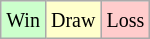<table class="wikitable">
<tr>
<td style="background-color: #CCFFCC;"><small>Win</small></td>
<td style="background-color: #FFFFCC;"><small>Draw</small></td>
<td style="background-color: #FFCCCC;"><small>Loss</small></td>
</tr>
</table>
